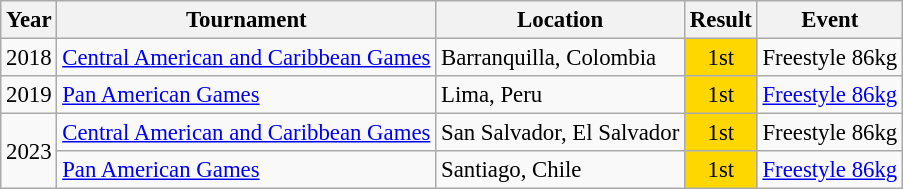<table class="wikitable" style="font-size:95%;">
<tr>
<th>Year</th>
<th>Tournament</th>
<th>Location</th>
<th>Result</th>
<th>Event</th>
</tr>
<tr>
<td>2018</td>
<td><a href='#'>Central American and Caribbean Games</a></td>
<td>Barranquilla, Colombia</td>
<td align="center" bgcolor="gold">1st</td>
<td>Freestyle 86kg</td>
</tr>
<tr>
<td>2019</td>
<td><a href='#'>Pan American Games</a></td>
<td>Lima, Peru</td>
<td align="center" bgcolor="gold">1st</td>
<td><a href='#'>Freestyle 86kg</a></td>
</tr>
<tr>
<td rowspan=2>2023</td>
<td><a href='#'>Central American and Caribbean Games</a></td>
<td>San Salvador, El Salvador</td>
<td align="center" bgcolor="gold">1st</td>
<td>Freestyle 86kg</td>
</tr>
<tr>
<td><a href='#'>Pan American Games</a></td>
<td>Santiago, Chile</td>
<td align="center" bgcolor="gold">1st</td>
<td><a href='#'>Freestyle 86kg</a></td>
</tr>
</table>
